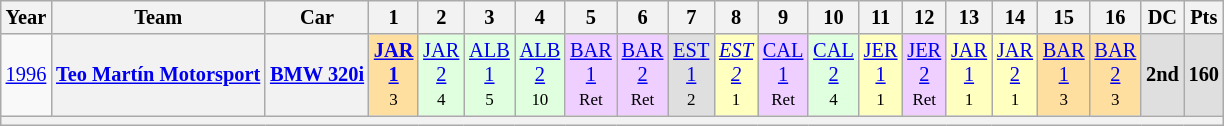<table class="wikitable" style="text-align:center; font-size:85%">
<tr>
<th>Year</th>
<th>Team</th>
<th>Car</th>
<th>1</th>
<th>2</th>
<th>3</th>
<th>4</th>
<th>5</th>
<th>6</th>
<th>7</th>
<th>8</th>
<th>9</th>
<th>10</th>
<th>11</th>
<th>12</th>
<th>13</th>
<th>14</th>
<th>15</th>
<th>16</th>
<th>DC</th>
<th>Pts</th>
</tr>
<tr>
<td><a href='#'>1996</a></td>
<th nowrap><a href='#'>Teo Martín Motorsport</a></th>
<th nowrap><a href='#'>BMW 320i</a></th>
<td bgcolor="#FFDF9F"><a href='#'><strong>JAR<br>1</strong></a><br><small>3</small></td>
<td bgcolor="#DFFFDF"><a href='#'>JAR<br>2</a><br><small>4</small></td>
<td bgcolor="#DFFFDF"><a href='#'>ALB<br>1</a><br><small>5</small></td>
<td bgcolor="#DFFFDF"><a href='#'>ALB<br>2</a><br><small>10</small></td>
<td bgcolor="#EFCFFF"><a href='#'>BAR<br>1</a><br><small>Ret</small></td>
<td bgcolor="#EFCFFF"><a href='#'>BAR<br>2</a><br><small>Ret</small></td>
<td bgcolor="#DFDFDF"><a href='#'>EST<br>1</a><br><small>2</small></td>
<td bgcolor="#FFFFBF"><a href='#'><em>EST<br>2</em></a><br><small>1</small></td>
<td bgcolor="#EFCFFF"><a href='#'>CAL<br>1</a><br><small>Ret</small></td>
<td bgcolor="#DFFFDF"><a href='#'>CAL<br>2</a><br><small>4</small></td>
<td bgcolor="#FFFFBF"><a href='#'>JER<br>1</a><br><small>1</small></td>
<td bgcolor="#EFCFFF"><a href='#'>JER<br>2</a><br><small>Ret</small></td>
<td bgcolor="#FFFFBF"><a href='#'>JAR<br>1</a><br><small>1</small></td>
<td bgcolor="#FFFFBF"><a href='#'>JAR<br>2</a><br><small>1</small></td>
<td bgcolor="#FFDF9F"><a href='#'>BAR<br>1</a><br><small>3</small></td>
<td bgcolor="#FFDF9F"><a href='#'>BAR<br>2</a><br><small>3</small></td>
<td bgcolor="#DFDFDF"><strong>2nd</strong></td>
<td bgcolor="#DFDFDF"><strong>160</strong></td>
</tr>
<tr>
<th colspan="21"></th>
</tr>
</table>
